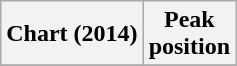<table class="wikitable sortable plainrowheaders" style="text-align:center">
<tr>
<th scope="col">Chart (2014)</th>
<th scope="col">Peak<br>position</th>
</tr>
<tr>
</tr>
</table>
